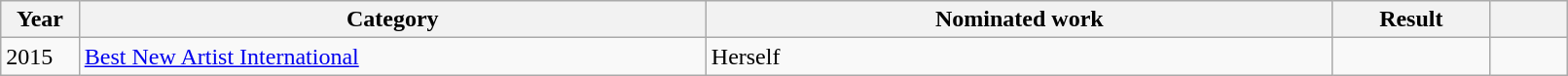<table class="wikitable" style="width:85%;">
<tr>
<th width=5%>Year</th>
<th style="width:40%;">Category</th>
<th style="width:40%;">Nominated work</th>
<th style="width:10%;">Result</th>
<th width=5%></th>
</tr>
<tr>
<td>2015</td>
<td><a href='#'>Best New Artist International</a></td>
<td>Herself</td>
<td></td>
<td></td>
</tr>
</table>
